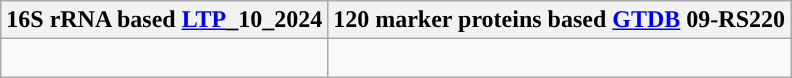<table class="wikitable">
<tr>
<th colspan=1>16S rRNA based <a href='#'>LTP</a>_10_2024</th>
<th colspan=1>120 marker proteins based <a href='#'>GTDB</a> 09-RS220</th>
</tr>
<tr>
<td style="vertical-align:top"><br></td>
<td><br></td>
</tr>
</table>
